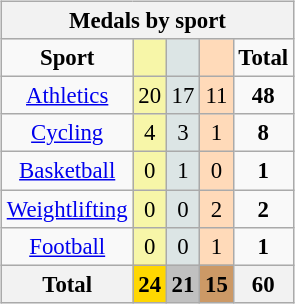<table class="wikitable" style="font-size:95%; float:right;">
<tr style="background:#efefef;">
<th colspan=7>Medals by sport</th>
</tr>
<tr align=center>
<td><strong>Sport</strong></td>
<td style="background:#f7f6a8;"></td>
<td style="background:#dce5e5;"></td>
<td style="background:#ffdab9;"></td>
<td><strong>Total</strong></td>
</tr>
<tr align=center>
<td><a href='#'>Athletics</a></td>
<td style="background:#F7F6A8;">20</td>
<td style="background:#DCE5E5;">17</td>
<td style="background:#FFDAB9;">11</td>
<td><strong>48</strong></td>
</tr>
<tr align=center>
<td><a href='#'>Cycling</a></td>
<td style="background:#F7F6A8;">4</td>
<td style="background:#DCE5E5;">3</td>
<td style="background:#FFDAB9;">1</td>
<td><strong>8</strong></td>
</tr>
<tr align=center>
<td><a href='#'>Basketball</a></td>
<td style="background:#F7F6A8;">0</td>
<td style="background:#DCE5E5;">1</td>
<td style="background:#FFDAB9;">0</td>
<td><strong>1</strong></td>
</tr>
<tr align=center>
<td><a href='#'>Weightlifting</a></td>
<td style="background:#F7F6A8;">0</td>
<td style="background:#DCE5E5;">0</td>
<td style="background:#FFDAB9;">2</td>
<td><strong>2</strong></td>
</tr>
<tr align=center>
<td><a href='#'>Football</a></td>
<td style="background:#F7F6A8;">0</td>
<td style="background:#DCE5E5;">0</td>
<td style="background:#FFDAB9;">1</td>
<td><strong>1</strong></td>
</tr>
<tr align=center>
<th>Total</th>
<th style="background:gold;">24</th>
<th style="background:silver;">21</th>
<th style="background:#c96;">15</th>
<th>60</th>
</tr>
</table>
